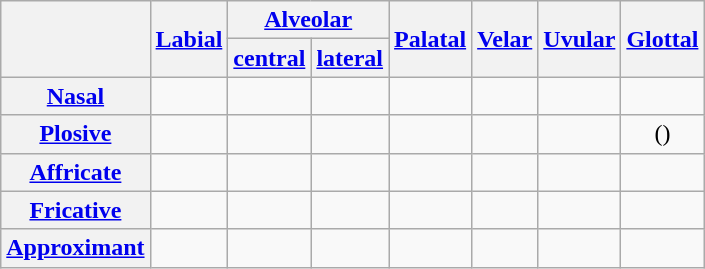<table class="wikitable" style=text-align:center>
<tr>
<th rowspan=2></th>
<th rowspan=2><a href='#'>Labial</a></th>
<th colspan=2><a href='#'>Alveolar</a></th>
<th rowspan=2><a href='#'>Palatal</a></th>
<th rowspan=2><a href='#'>Velar</a></th>
<th rowspan=2><a href='#'>Uvular</a></th>
<th rowspan=2><a href='#'>Glottal</a></th>
</tr>
<tr class=small>
<th><a href='#'>central</a></th>
<th><a href='#'>lateral</a></th>
</tr>
<tr>
<th><a href='#'>Nasal</a></th>
<td></td>
<td></td>
<td></td>
<td></td>
<td></td>
<td></td>
<td></td>
</tr>
<tr>
<th><a href='#'>Plosive</a></th>
<td></td>
<td></td>
<td></td>
<td></td>
<td></td>
<td></td>
<td>()</td>
</tr>
<tr>
<th><a href='#'>Affricate</a></th>
<td></td>
<td></td>
<td></td>
<td></td>
<td></td>
<td></td>
<td></td>
</tr>
<tr>
<th><a href='#'>Fricative</a></th>
<td></td>
<td></td>
<td></td>
<td></td>
<td></td>
<td></td>
<td></td>
</tr>
<tr>
<th><a href='#'>Approximant</a></th>
<td></td>
<td></td>
<td></td>
<td></td>
<td></td>
<td></td>
<td></td>
</tr>
</table>
